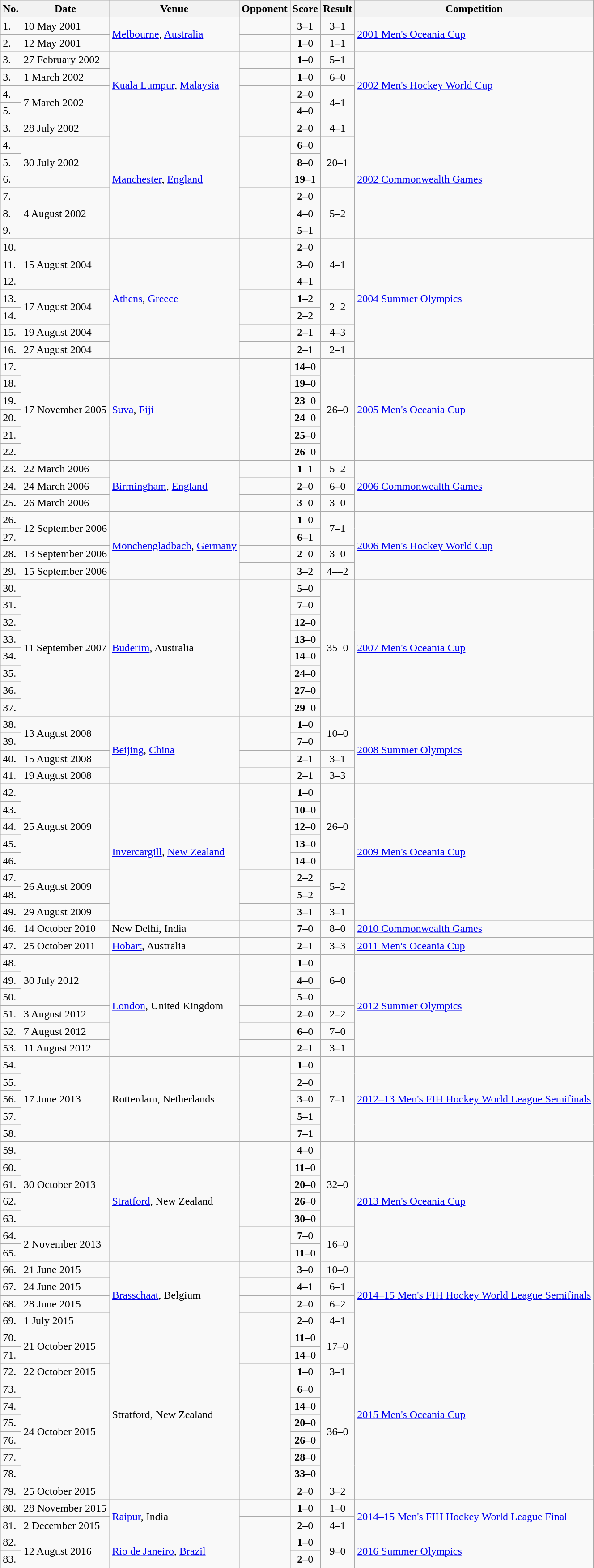<table class="wikitable">
<tr>
<th>No.</th>
<th>Date</th>
<th>Venue</th>
<th>Opponent</th>
<th>Score</th>
<th>Result</th>
<th>Competition</th>
</tr>
<tr>
<td>1.</td>
<td>10 May 2001</td>
<td rowspan=2><a href='#'>Melbourne</a>, <a href='#'>Australia</a></td>
<td></td>
<td align=center><strong>3</strong>–1</td>
<td align=center>3–1</td>
<td rowspan=2><a href='#'>2001 Men's Oceania Cup</a></td>
</tr>
<tr>
<td>2.</td>
<td>12 May 2001</td>
<td></td>
<td align=center><strong>1</strong>–0</td>
<td align=center>1–1</td>
</tr>
<tr>
<td>3.</td>
<td>27 February 2002</td>
<td rowspan=4><a href='#'>Kuala Lumpur</a>, <a href='#'>Malaysia</a></td>
<td></td>
<td align=center><strong>1</strong>–0</td>
<td align=center>5–1</td>
<td rowspan=4><a href='#'>2002 Men's Hockey World Cup</a></td>
</tr>
<tr>
<td>3.</td>
<td>1 March 2002</td>
<td></td>
<td align=center><strong>1</strong>–0</td>
<td align=center>6–0</td>
</tr>
<tr>
<td>4.</td>
<td rowspan=2>7 March 2002</td>
<td rowspan=2></td>
<td align=center><strong>2</strong>–0</td>
<td rowspan=2 align=center>4–1</td>
</tr>
<tr>
<td>5.</td>
<td align=center><strong>4</strong>–0</td>
</tr>
<tr>
<td>3.</td>
<td>28 July 2002</td>
<td rowspan=7><a href='#'>Manchester</a>, <a href='#'>England</a></td>
<td></td>
<td align=center><strong>2</strong>–0</td>
<td align=center>4–1</td>
<td rowspan=7><a href='#'>2002 Commonwealth Games</a></td>
</tr>
<tr>
<td>4.</td>
<td rowspan=3>30 July 2002</td>
<td rowspan=3></td>
<td align=center><strong>6</strong>–0</td>
<td rowspan=3 align=center>20–1</td>
</tr>
<tr>
<td>5.</td>
<td align=center><strong>8</strong>–0</td>
</tr>
<tr>
<td>6.</td>
<td align=center><strong>19</strong>–1</td>
</tr>
<tr>
<td>7.</td>
<td rowspan=3>4 August 2002</td>
<td rowspan=3></td>
<td align=center><strong>2</strong>–0</td>
<td rowspan=3 align=center>5–2</td>
</tr>
<tr>
<td>8.</td>
<td align=center><strong>4</strong>–0</td>
</tr>
<tr>
<td>9.</td>
<td align=center><strong>5</strong>–1</td>
</tr>
<tr>
<td>10.</td>
<td rowspan=3>15 August 2004</td>
<td rowspan=7><a href='#'>Athens</a>, <a href='#'>Greece</a></td>
<td rowspan=3></td>
<td align=center><strong>2</strong>–0</td>
<td rowspan=3 align=center>4–1</td>
<td rowspan=7><a href='#'>2004 Summer Olympics</a></td>
</tr>
<tr>
<td>11.</td>
<td align=center><strong>3</strong>–0</td>
</tr>
<tr>
<td>12.</td>
<td align=center><strong>4</strong>–1</td>
</tr>
<tr>
<td>13.</td>
<td rowspan=2>17 August 2004</td>
<td rowspan=2></td>
<td align=center><strong>1</strong>–2</td>
<td rowspan=2 align=center>2–2</td>
</tr>
<tr>
<td>14.</td>
<td align=center><strong>2</strong>–2</td>
</tr>
<tr>
<td>15.</td>
<td>19 August 2004</td>
<td></td>
<td align=center><strong>2</strong>–1</td>
<td align=center>4–3</td>
</tr>
<tr>
<td>16.</td>
<td>27 August 2004</td>
<td></td>
<td align=center><strong>2</strong>–1</td>
<td align=center>2–1 </td>
</tr>
<tr>
<td>17.</td>
<td rowspan=6>17 November 2005</td>
<td rowspan=6><a href='#'>Suva</a>, <a href='#'>Fiji</a></td>
<td rowspan=6></td>
<td align=center><strong>14</strong>–0</td>
<td rowspan=6 align=center>26–0</td>
<td rowspan=6><a href='#'>2005 Men's Oceania Cup</a></td>
</tr>
<tr>
<td>18.</td>
<td align=center><strong>19</strong>–0</td>
</tr>
<tr>
<td>19.</td>
<td align=center><strong>23</strong>–0</td>
</tr>
<tr>
<td>20.</td>
<td align=center><strong>24</strong>–0</td>
</tr>
<tr>
<td>21.</td>
<td align=center><strong>25</strong>–0</td>
</tr>
<tr>
<td>22.</td>
<td align=center><strong>26</strong>–0</td>
</tr>
<tr>
<td>23.</td>
<td>22 March 2006</td>
<td rowspan=3><a href='#'>Birmingham</a>, <a href='#'>England</a></td>
<td></td>
<td align=center><strong>1</strong>–1</td>
<td align=center>5–2</td>
<td rowspan=3><a href='#'>2006 Commonwealth Games</a></td>
</tr>
<tr>
<td>24.</td>
<td>24 March 2006</td>
<td></td>
<td align=center><strong>2</strong>–0</td>
<td align=center>6–0</td>
</tr>
<tr>
<td>25.</td>
<td>26 March 2006</td>
<td></td>
<td align=center><strong>3</strong>–0</td>
<td align=center>3–0</td>
</tr>
<tr>
<td>26.</td>
<td rowspan=2>12 September 2006</td>
<td rowspan=4><a href='#'>Mönchengladbach</a>, <a href='#'>Germany</a></td>
<td rowspan=2></td>
<td align=center><strong>1</strong>–0</td>
<td rowspan=2 align=center>7–1</td>
<td rowspan=4><a href='#'>2006 Men's Hockey World Cup</a></td>
</tr>
<tr>
<td>27.</td>
<td align=center><strong>6</strong>–1</td>
</tr>
<tr>
<td>28.</td>
<td>13 September 2006</td>
<td></td>
<td align=center><strong>2</strong>–0</td>
<td align=center>3–0</td>
</tr>
<tr>
<td>29.</td>
<td>15 September 2006</td>
<td></td>
<td align=center><strong>3</strong>–2</td>
<td align=center>4––2</td>
</tr>
<tr>
<td>30.</td>
<td rowspan=8>11 September 2007</td>
<td rowspan=8><a href='#'>Buderim</a>, Australia</td>
<td rowspan=8></td>
<td align=center><strong>5</strong>–0</td>
<td rowspan=8 align=center>35–0</td>
<td rowspan=8><a href='#'>2007 Men's Oceania Cup</a></td>
</tr>
<tr>
<td>31.</td>
<td align=center><strong>7</strong>–0</td>
</tr>
<tr>
<td>32.</td>
<td align=center><strong>12</strong>–0</td>
</tr>
<tr>
<td>33.</td>
<td align=center><strong>13</strong>–0</td>
</tr>
<tr>
<td>34.</td>
<td align=center><strong>14</strong>–0</td>
</tr>
<tr>
<td>35.</td>
<td align=center><strong>24</strong>–0</td>
</tr>
<tr>
<td>36.</td>
<td align=center><strong>27</strong>–0</td>
</tr>
<tr>
<td>37.</td>
<td align=center><strong>29</strong>–0</td>
</tr>
<tr>
<td>38.</td>
<td rowspan=2>13 August 2008</td>
<td rowspan=4><a href='#'>Beijing</a>, <a href='#'>China</a></td>
<td rowspan=2></td>
<td align=center><strong>1</strong>–0</td>
<td rowspan=2 align=center>10–0</td>
<td rowspan=4><a href='#'>2008 Summer Olympics</a></td>
</tr>
<tr>
<td>39.</td>
<td align=center><strong>7</strong>–0</td>
</tr>
<tr>
<td>40.</td>
<td>15 August 2008</td>
<td></td>
<td align=center><strong>2</strong>–1</td>
<td align=center>3–1</td>
</tr>
<tr>
<td>41.</td>
<td>19 August 2008</td>
<td></td>
<td align=center><strong>2</strong>–1</td>
<td align=center>3–3</td>
</tr>
<tr>
<td>42.</td>
<td rowspan=5>25 August 2009</td>
<td rowspan=8><a href='#'>Invercargill</a>, <a href='#'>New Zealand</a></td>
<td rowspan=5></td>
<td align=center><strong>1</strong>–0</td>
<td rowspan=5 align=center>26–0</td>
<td rowspan=8><a href='#'>2009 Men's Oceania Cup</a></td>
</tr>
<tr>
<td>43.</td>
<td align=center><strong>10</strong>–0</td>
</tr>
<tr>
<td>44.</td>
<td align=center><strong>12</strong>–0</td>
</tr>
<tr>
<td>45.</td>
<td align=center><strong>13</strong>–0</td>
</tr>
<tr>
<td>46.</td>
<td align=center><strong>14</strong>–0</td>
</tr>
<tr>
<td>47.</td>
<td rowspan=2>26 August 2009</td>
<td rowspan=2></td>
<td align=center><strong>2</strong>–2</td>
<td rowspan=2 align=center>5–2</td>
</tr>
<tr>
<td>48.</td>
<td align=center><strong>5</strong>–2</td>
</tr>
<tr>
<td>49.</td>
<td>29 August 2009</td>
<td></td>
<td align=center><strong>3</strong>–1</td>
<td align=center>3–1</td>
</tr>
<tr>
<td>46.</td>
<td>14 October 2010</td>
<td>New Delhi, India</td>
<td></td>
<td align=center><strong>7</strong>–0</td>
<td align=center>8–0</td>
<td><a href='#'>2010 Commonwealth Games</a></td>
</tr>
<tr>
<td>47.</td>
<td>25 October 2011</td>
<td><a href='#'>Hobart</a>, Australia</td>
<td></td>
<td align=center><strong>2</strong>–1</td>
<td align=center>3–3</td>
<td><a href='#'>2011 Men's Oceania Cup</a></td>
</tr>
<tr>
<td>48.</td>
<td rowspan=3>30 July 2012</td>
<td rowspan=6><a href='#'>London</a>, United Kingdom</td>
<td rowspan=3></td>
<td align=center><strong>1</strong>–0</td>
<td rowspan=3 align=center>6–0</td>
<td rowspan=6><a href='#'>2012 Summer Olympics</a></td>
</tr>
<tr>
<td>49.</td>
<td align=center><strong>4</strong>–0</td>
</tr>
<tr>
<td>50.</td>
<td align=center><strong>5</strong>–0</td>
</tr>
<tr>
<td>51.</td>
<td>3 August 2012</td>
<td></td>
<td align=center><strong>2</strong>–0</td>
<td align=center>2–2</td>
</tr>
<tr>
<td>52.</td>
<td>7 August 2012</td>
<td></td>
<td align=center><strong>6</strong>–0</td>
<td align=center>7–0</td>
</tr>
<tr>
<td>53.</td>
<td>11 August 2012</td>
<td></td>
<td align=center><strong>2</strong>–1</td>
<td align=center>3–1</td>
</tr>
<tr>
<td>54.</td>
<td rowspan=5>17 June 2013</td>
<td rowspan=5>Rotterdam, Netherlands</td>
<td rowspan=5></td>
<td align=center><strong>1</strong>–0</td>
<td rowspan=5 align=center>7–1</td>
<td rowspan=5><a href='#'>2012–13 Men's FIH Hockey World League Semifinals</a></td>
</tr>
<tr>
<td>55.</td>
<td align=center><strong>2</strong>–0</td>
</tr>
<tr>
<td>56.</td>
<td align=center><strong>3</strong>–0</td>
</tr>
<tr>
<td>57.</td>
<td align=center><strong>5</strong>–1</td>
</tr>
<tr>
<td>58.</td>
<td align=center><strong>7</strong>–1</td>
</tr>
<tr>
<td>59.</td>
<td rowspan=5>30 October 2013</td>
<td rowspan=7><a href='#'>Stratford</a>, New Zealand</td>
<td rowspan=5></td>
<td align=center><strong>4</strong>–0</td>
<td rowspan=5 align=center>32–0</td>
<td rowspan=7><a href='#'>2013 Men's Oceania Cup</a></td>
</tr>
<tr>
<td>60.</td>
<td align=center><strong>11</strong>–0</td>
</tr>
<tr>
<td>61.</td>
<td align=center><strong>20</strong>–0</td>
</tr>
<tr>
<td>62.</td>
<td align=center><strong>26</strong>–0</td>
</tr>
<tr>
<td>63.</td>
<td align=center><strong>30</strong>–0</td>
</tr>
<tr>
<td>64.</td>
<td rowspan=2>2 November 2013</td>
<td rowspan=2></td>
<td align=center><strong>7</strong>–0</td>
<td rowspan=2 align=center>16–0</td>
</tr>
<tr>
<td>65.</td>
<td align=center><strong>11</strong>–0</td>
</tr>
<tr>
<td>66.</td>
<td>21 June 2015</td>
<td rowspan=4><a href='#'>Brasschaat</a>, Belgium</td>
<td></td>
<td align=center><strong>3</strong>–0</td>
<td align=center>10–0</td>
<td rowspan=4><a href='#'>2014–15 Men's FIH Hockey World League Semifinals</a></td>
</tr>
<tr>
<td>67.</td>
<td>24 June 2015</td>
<td></td>
<td align=center><strong>4</strong>–1</td>
<td align=center>6–1</td>
</tr>
<tr>
<td>68.</td>
<td>28 June 2015</td>
<td></td>
<td align=center><strong>2</strong>–0</td>
<td align=center>6–2</td>
</tr>
<tr>
<td>69.</td>
<td>1 July 2015</td>
<td></td>
<td align=center><strong>2</strong>–0</td>
<td align=center>4–1</td>
</tr>
<tr>
<td>70.</td>
<td rowspan=2>21 October 2015</td>
<td rowspan=10>Stratford, New Zealand</td>
<td rowspan=2></td>
<td align=center><strong>11</strong>–0</td>
<td rowspan=2 align=center>17–0</td>
<td rowspan=10><a href='#'>2015 Men's Oceania Cup</a></td>
</tr>
<tr>
<td>71.</td>
<td align=center><strong>14</strong>–0</td>
</tr>
<tr>
<td>72.</td>
<td>22 October 2015</td>
<td></td>
<td align=center><strong>1</strong>–0</td>
<td align=center>3–1</td>
</tr>
<tr>
<td>73.</td>
<td rowspan=6>24 October 2015</td>
<td rowspan=6></td>
<td align=center><strong>6</strong>–0</td>
<td rowspan=6 align=center>36–0</td>
</tr>
<tr>
<td>74.</td>
<td align=center><strong>14</strong>–0</td>
</tr>
<tr>
<td>75.</td>
<td align=center><strong>20</strong>–0</td>
</tr>
<tr>
<td>76.</td>
<td align=center><strong>26</strong>–0</td>
</tr>
<tr>
<td>77.</td>
<td align=center><strong>28</strong>–0</td>
</tr>
<tr>
<td>78.</td>
<td align=center><strong>33</strong>–0</td>
</tr>
<tr>
<td>79.</td>
<td>25 October 2015</td>
<td></td>
<td align=center><strong>2</strong>–0</td>
<td align=center>3–2</td>
</tr>
<tr>
<td>80.</td>
<td>28 November 2015</td>
<td rowspan=2><a href='#'>Raipur</a>, India</td>
<td></td>
<td align=center><strong>1</strong>–0</td>
<td align=center>1–0</td>
<td rowspan=2><a href='#'>2014–15 Men's FIH Hockey World League Final</a></td>
</tr>
<tr>
<td>81.</td>
<td>2 December 2015</td>
<td></td>
<td align=center><strong>2</strong>–0</td>
<td align=center>4–1</td>
</tr>
<tr>
<td>82.</td>
<td rowspan=2>12 August 2016</td>
<td rowspan=2><a href='#'>Rio de Janeiro</a>, <a href='#'>Brazil</a></td>
<td rowspan=2></td>
<td align=center><strong>1</strong>–0</td>
<td rowspan=2 align=center>9–0</td>
<td rowspan=2><a href='#'>2016 Summer Olympics</a></td>
</tr>
<tr>
<td>83.</td>
<td align=center><strong>2</strong>–0</td>
</tr>
<tr>
</tr>
</table>
